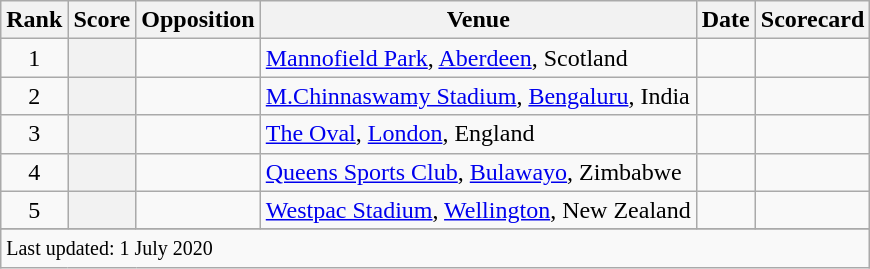<table class="wikitable plainrowheaders sortable">
<tr>
<th scope=col>Rank</th>
<th scope=col>Score</th>
<th scope=col>Opposition</th>
<th scope=col>Venue</th>
<th scope=col>Date</th>
<th scope=col>Scorecard</th>
</tr>
<tr>
<td align=center>1</td>
<th scope=row style=text-align:center;></th>
<td></td>
<td><a href='#'>Mannofield Park</a>, <a href='#'>Aberdeen</a>, Scotland</td>
<td></td>
<td></td>
</tr>
<tr>
<td align=center>2</td>
<th scope=row style=text-align:center;></th>
<td></td>
<td><a href='#'>M.Chinnaswamy Stadium</a>, <a href='#'>Bengaluru</a>, India</td>
<td></td>
<td></td>
</tr>
<tr>
<td align=center>3</td>
<th scope=row style=text-align:center;></th>
<td></td>
<td><a href='#'>The Oval</a>, <a href='#'>London</a>, England</td>
<td></td>
<td></td>
</tr>
<tr>
<td align=center>4</td>
<th scope=row style=text-align:center;></th>
<td></td>
<td><a href='#'>Queens Sports Club</a>, <a href='#'>Bulawayo</a>, Zimbabwe</td>
<td></td>
<td></td>
</tr>
<tr>
<td align=center>5</td>
<th scope=row style=text-align:center;></th>
<td></td>
<td><a href='#'>Westpac Stadium</a>, <a href='#'>Wellington</a>, New Zealand</td>
<td> </td>
<td></td>
</tr>
<tr>
</tr>
<tr class=sortbottom>
<td colspan=6><small>Last updated: 1 July 2020</small></td>
</tr>
</table>
